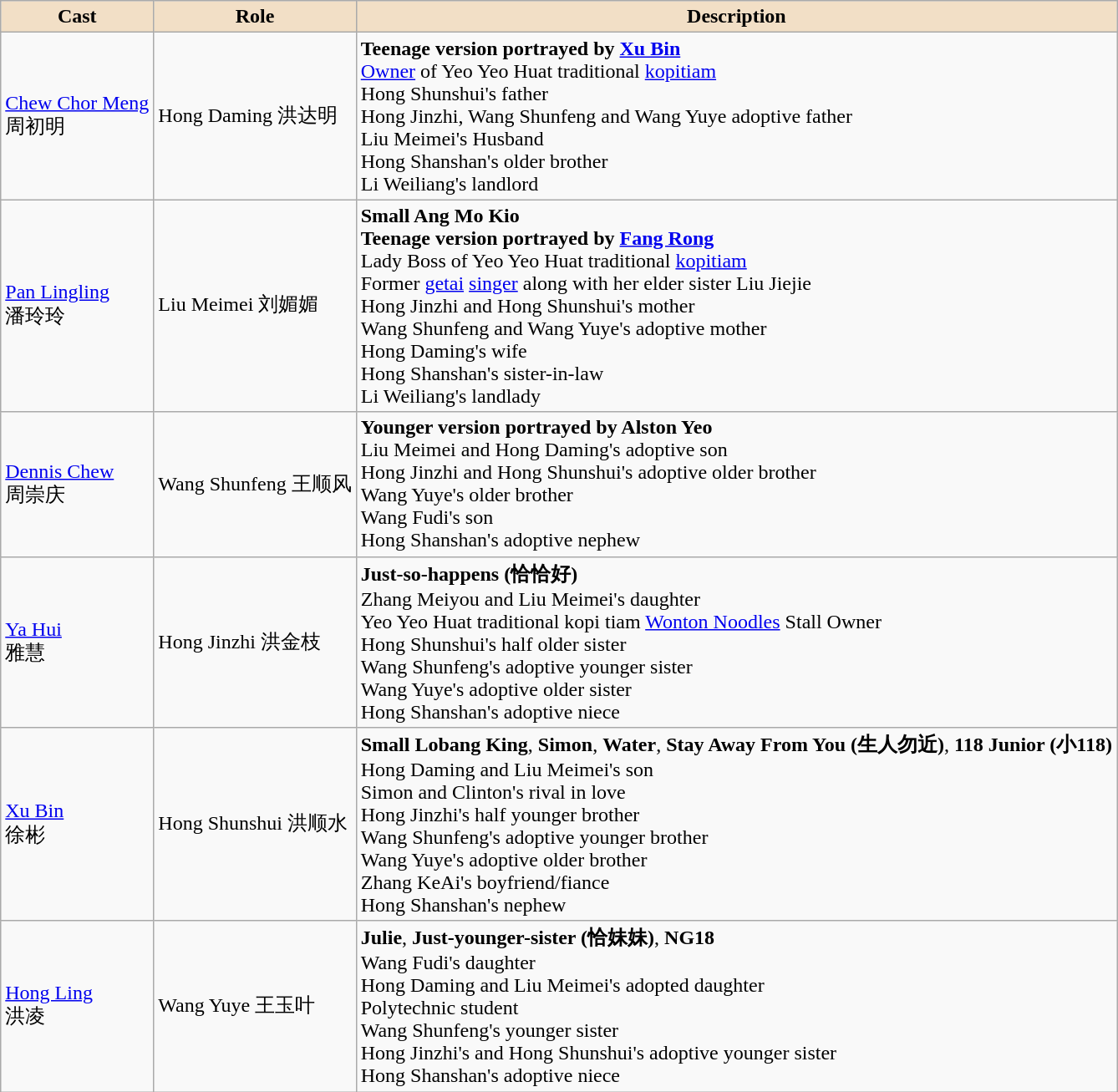<table class="wikitable">
<tr>
<th style="background:#f2dfc6;">Cast</th>
<th style="background:#f2dfc6;">Role</th>
<th style="background:#f2dfc6;">Description</th>
</tr>
<tr>
<td><a href='#'>Chew Chor Meng</a><br>周初明</td>
<td>Hong Daming 洪达明</td>
<td><strong>Teenage version portrayed by <a href='#'>Xu Bin</a></strong><br><a href='#'>Owner</a> of Yeo Yeo Huat traditional <a href='#'>kopitiam</a> <br>Hong Shunshui's father <br>Hong Jinzhi, Wang Shunfeng and Wang Yuye adoptive father <br> Liu Meimei's Husband <br> Hong Shanshan's older brother <br> Li Weiliang's landlord</td>
</tr>
<tr>
<td><a href='#'>Pan Lingling</a><br>潘玲玲</td>
<td>Liu Meimei 刘媚媚</td>
<td><strong>Small Ang Mo Kio</strong><br><strong>Teenage version portrayed by <a href='#'>Fang Rong</a></strong><br>Lady Boss of Yeo Yeo Huat traditional <a href='#'>kopitiam</a> <br> Former <a href='#'>getai</a> <a href='#'>singer</a> along with her elder sister Liu Jiejie <br> Hong Jinzhi and Hong Shunshui's mother <br> Wang Shunfeng and Wang Yuye's adoptive mother <br> Hong Daming's wife <br> Hong Shanshan's sister-in-law <br> Li Weiliang's landlady</td>
</tr>
<tr>
<td><a href='#'>Dennis Chew</a><br>周崇庆</td>
<td>Wang Shunfeng 王顺风</td>
<td><strong>Younger version portrayed by Alston Yeo</strong> <br> Liu Meimei and Hong Daming's adoptive son <br> Hong Jinzhi and Hong Shunshui's adoptive older brother <br> Wang Yuye's older brother <br> Wang Fudi's son <br> Hong Shanshan's adoptive nephew</td>
</tr>
<tr>
<td><a href='#'>Ya Hui</a><br>雅慧</td>
<td>Hong Jinzhi 洪金枝</td>
<td><strong>Just-so-happens (恰恰好)</strong><br>Zhang Meiyou and Liu Meimei's daughter<br>Yeo Yeo Huat traditional kopi tiam <a href='#'>Wonton Noodles</a> Stall Owner <br> Hong Shunshui's half older sister <br> Wang Shunfeng's adoptive younger sister <br> Wang Yuye's adoptive older sister <br> Hong Shanshan's adoptive niece</td>
</tr>
<tr>
<td><a href='#'>Xu Bin</a><br>徐彬</td>
<td>Hong Shunshui 洪顺水</td>
<td><strong>Small Lobang King</strong>, <strong>Simon</strong>, <strong>Water</strong>, <strong>Stay Away From You (生人勿近)</strong>, <strong>118 Junior (小118)</strong><br>Hong Daming and Liu Meimei's son <br> Simon and Clinton's rival in love <br> Hong Jinzhi's half younger brother <br> Wang Shunfeng's adoptive younger brother <br> Wang Yuye's adoptive older brother <br> Zhang KeAi's boyfriend/fiance <br> Hong Shanshan's nephew</td>
</tr>
<tr>
<td><a href='#'>Hong Ling</a><br>洪凌</td>
<td>Wang Yuye 王玉叶</td>
<td><strong>Julie</strong>, <strong>Just-younger-sister (恰妹妹)</strong>, <strong> NG18</strong><br>Wang Fudi's daughter<br>Hong Daming and Liu Meimei's adopted daughter<br>Polytechnic student <br> Wang Shunfeng's younger sister <br> Hong Jinzhi's and Hong Shunshui's adoptive younger sister <br> Hong Shanshan's adoptive niece</td>
</tr>
</table>
